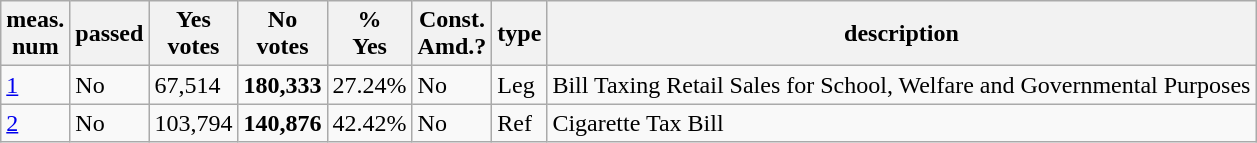<table class="wikitable sortable">
<tr>
<th>meas.<br>num</th>
<th>passed</th>
<th>Yes<br>votes</th>
<th>No<br>votes</th>
<th>%<br>Yes</th>
<th>Const.<br>Amd.?</th>
<th>type</th>
<th>description</th>
</tr>
<tr>
<td><a href='#'>1</a></td>
<td>No</td>
<td>67,514</td>
<td><strong>180,333</strong></td>
<td>27.24%</td>
<td>No</td>
<td>Leg</td>
<td>Bill Taxing Retail Sales for School, Welfare and Governmental Purposes</td>
</tr>
<tr>
<td><a href='#'>2</a></td>
<td>No</td>
<td>103,794</td>
<td><strong>140,876</strong></td>
<td>42.42%</td>
<td>No</td>
<td>Ref</td>
<td>Cigarette Tax Bill</td>
</tr>
</table>
